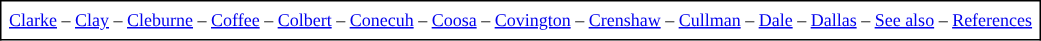<table border="1" cellspacing="0" cellpadding="5" rules="all" style="margin:1em 1em 1em 0; border-collapse:collapse; font-size:75%;">
<tr>
<td><a href='#'>Clarke</a> – <a href='#'>Clay</a> – <a href='#'>Cleburne</a> – <a href='#'>Coffee</a> – <a href='#'>Colbert</a> – <a href='#'>Conecuh</a> – <a href='#'>Coosa</a> – <a href='#'>Covington</a> – <a href='#'>Crenshaw</a> – <a href='#'>Cullman</a> – <a href='#'>Dale</a> – <a href='#'>Dallas</a> – <a href='#'>See also</a> – <a href='#'>References</a></td>
</tr>
</table>
